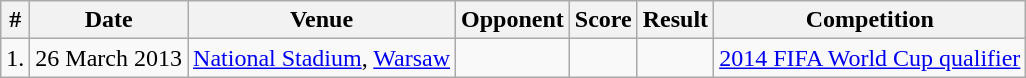<table class="wikitable">
<tr>
<th>#</th>
<th>Date</th>
<th>Venue</th>
<th>Opponent</th>
<th>Score</th>
<th>Result</th>
<th>Competition</th>
</tr>
<tr>
<td>1.</td>
<td>26 March 2013</td>
<td><a href='#'>National Stadium</a>, <a href='#'>Warsaw</a></td>
<td></td>
<td></td>
<td></td>
<td><a href='#'>2014 FIFA World Cup qualifier</a></td>
</tr>
</table>
